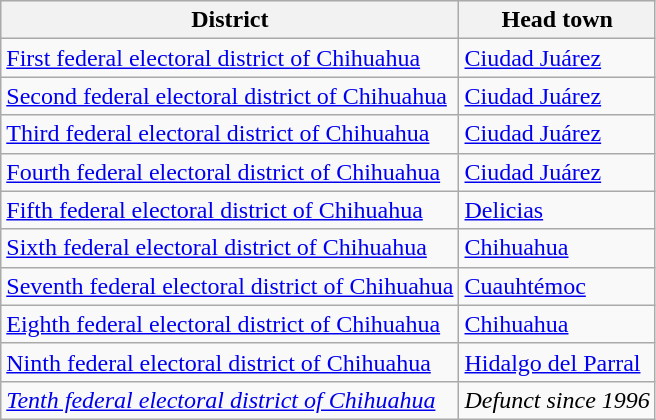<table class="wikitable" border="1">
<tr style="background:#efefef;">
<th><strong>District</strong></th>
<th><strong>Head town</strong></th>
</tr>
<tr>
<td><a href='#'>First federal electoral district of Chihuahua</a></td>
<td><a href='#'>Ciudad Juárez</a></td>
</tr>
<tr>
<td><a href='#'>Second federal electoral district of Chihuahua</a></td>
<td><a href='#'>Ciudad Juárez</a></td>
</tr>
<tr>
<td><a href='#'>Third federal electoral district of Chihuahua</a></td>
<td><a href='#'>Ciudad Juárez</a></td>
</tr>
<tr>
<td><a href='#'>Fourth federal electoral district of Chihuahua</a></td>
<td><a href='#'>Ciudad Juárez</a></td>
</tr>
<tr>
<td><a href='#'>Fifth federal electoral district of Chihuahua</a></td>
<td><a href='#'>Delicias</a></td>
</tr>
<tr>
<td><a href='#'>Sixth federal electoral district of Chihuahua</a></td>
<td><a href='#'>Chihuahua</a></td>
</tr>
<tr>
<td><a href='#'>Seventh federal electoral district of Chihuahua</a></td>
<td><a href='#'>Cuauhtémoc</a></td>
</tr>
<tr>
<td><a href='#'>Eighth federal electoral district of Chihuahua</a></td>
<td><a href='#'>Chihuahua</a></td>
</tr>
<tr>
<td><a href='#'>Ninth federal electoral district of Chihuahua</a></td>
<td><a href='#'>Hidalgo del Parral</a></td>
</tr>
<tr>
<td><em><a href='#'>Tenth federal electoral district of Chihuahua</a></em></td>
<td><em>Defunct since 1996</em></td>
</tr>
</table>
